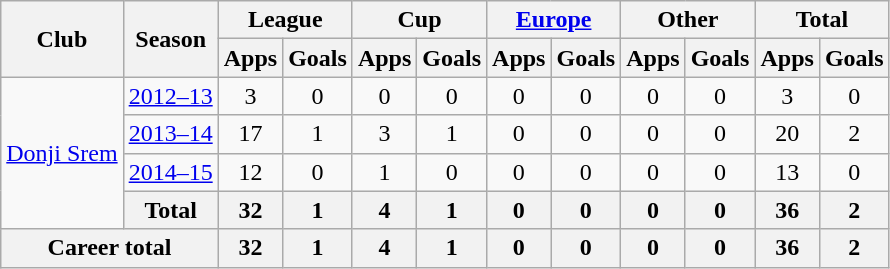<table class="wikitable" style="text-align:center">
<tr>
<th rowspan="2">Club</th>
<th rowspan="2">Season</th>
<th colspan="2">League</th>
<th colspan="2">Cup</th>
<th colspan="2"><a href='#'>Europe</a></th>
<th colspan="2">Other</th>
<th colspan="2">Total</th>
</tr>
<tr>
<th>Apps</th>
<th>Goals</th>
<th>Apps</th>
<th>Goals</th>
<th>Apps</th>
<th>Goals</th>
<th>Apps</th>
<th>Goals</th>
<th>Apps</th>
<th>Goals</th>
</tr>
<tr>
<td rowspan="4"><a href='#'>Donji Srem</a></td>
<td><a href='#'>2012–13</a></td>
<td>3</td>
<td>0</td>
<td>0</td>
<td>0</td>
<td>0</td>
<td>0</td>
<td>0</td>
<td>0</td>
<td>3</td>
<td>0</td>
</tr>
<tr>
<td><a href='#'>2013–14</a></td>
<td>17</td>
<td>1</td>
<td>3</td>
<td>1</td>
<td>0</td>
<td>0</td>
<td>0</td>
<td>0</td>
<td>20</td>
<td>2</td>
</tr>
<tr>
<td><a href='#'>2014–15</a></td>
<td>12</td>
<td>0</td>
<td>1</td>
<td>0</td>
<td>0</td>
<td>0</td>
<td>0</td>
<td>0</td>
<td>13</td>
<td>0</td>
</tr>
<tr>
<th>Total</th>
<th>32</th>
<th>1</th>
<th>4</th>
<th>1</th>
<th>0</th>
<th>0</th>
<th>0</th>
<th>0</th>
<th>36</th>
<th>2</th>
</tr>
<tr>
<th colspan="2">Career total</th>
<th>32</th>
<th>1</th>
<th>4</th>
<th>1</th>
<th>0</th>
<th>0</th>
<th>0</th>
<th>0</th>
<th>36</th>
<th>2</th>
</tr>
</table>
